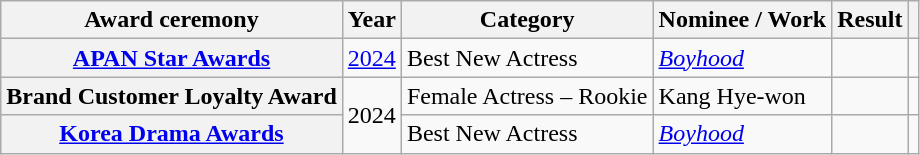<table class="wikitable plainrowheaders">
<tr>
<th scope="col">Award ceremony</th>
<th scope="col">Year</th>
<th scope="col">Category</th>
<th scope="col">Nominee / Work</th>
<th scope="col">Result</th>
<th class="unsortable" scope="col"></th>
</tr>
<tr>
<th scope="row"><a href='#'>APAN Star Awards</a></th>
<td style="text-align:center"><a href='#'>2024</a></td>
<td>Best New Actress</td>
<td><em><a href='#'>Boyhood</a></em></td>
<td></td>
<td style="text-align:center"></td>
</tr>
<tr>
<th scope="row">Brand Customer Loyalty Award</th>
<td rowspan="2">2024</td>
<td>Female Actress – Rookie</td>
<td>Kang Hye-won</td>
<td></td>
<td style="text-align:center"></td>
</tr>
<tr>
<th scope="row"><a href='#'>Korea Drama Awards</a></th>
<td>Best New Actress</td>
<td><em><a href='#'>Boyhood</a></em></td>
<td></td>
<td style="text-align:center"></td>
</tr>
</table>
